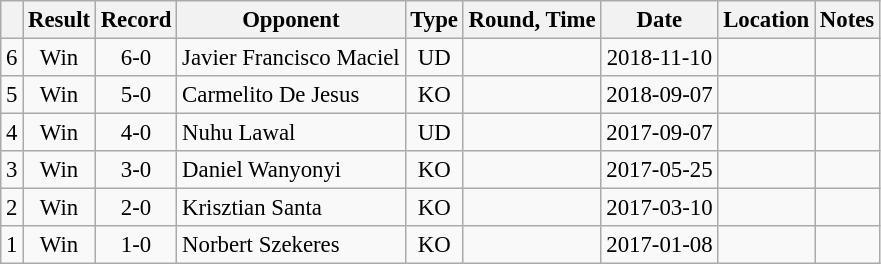<table class="wikitable" style="text-align:center; font-size:95%">
<tr>
<th></th>
<th>Result</th>
<th>Record</th>
<th>Opponent</th>
<th>Type</th>
<th>Round, Time</th>
<th>Date</th>
<th>Location</th>
<th>Notes</th>
</tr>
<tr align=center>
<td>6</td>
<td>Win</td>
<td>6-0</td>
<td align=left> Javier Francisco Maciel</td>
<td>UD</td>
<td></td>
<td>2018-11-10</td>
<td align=left> </td>
<td align=left></td>
</tr>
<tr align=center>
<td>5</td>
<td>Win</td>
<td>5-0</td>
<td align=left> Carmelito De Jesus</td>
<td>KO</td>
<td></td>
<td>2018-09-07</td>
<td align=left> </td>
<td></td>
</tr>
<tr align=center>
<td>4</td>
<td>Win</td>
<td>4-0</td>
<td align=left> Nuhu Lawal</td>
<td>UD</td>
<td></td>
<td>2017-09-07</td>
<td align=left> </td>
<td align=left></td>
</tr>
<tr align=center>
<td>3</td>
<td>Win</td>
<td>3-0</td>
<td align=left> Daniel Wanyonyi</td>
<td>KO</td>
<td></td>
<td>2017-05-25</td>
<td align=left> </td>
<td></td>
</tr>
<tr align=center>
<td>2</td>
<td>Win</td>
<td>2-0</td>
<td align=left> Krisztian Santa</td>
<td>KO</td>
<td></td>
<td>2017-03-10</td>
<td align=left> </td>
<td></td>
</tr>
<tr align=center>
<td>1</td>
<td>Win</td>
<td>1-0</td>
<td align=left> Norbert Szekeres</td>
<td>KO</td>
<td></td>
<td>2017-01-08</td>
<td align=left> </td>
<td></td>
</tr>
</table>
